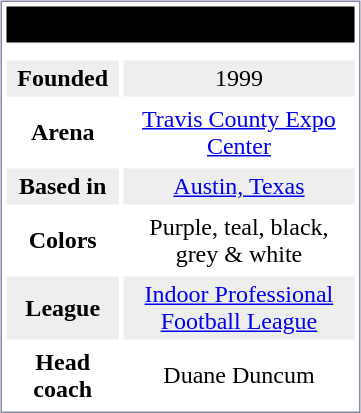<table style="margin:5px; border:1px solid #8888AA;" align=right cellpadding=3 cellspacing=3 width=240>
<tr align="center" bgcolor= "#000000">
<td colspan=2><span><strong>Texas Terminators</strong></span></td>
</tr>
<tr align="center">
<td colspan=2></td>
</tr>
<tr align="center" bgcolor="#eeeeee">
<td><strong>Founded</strong></td>
<td>1999</td>
</tr>
<tr align="center">
<td><strong>Arena</strong></td>
<td><a href='#'>Travis County Expo Center</a></td>
</tr>
<tr align="center" bgcolor="#eeeeee">
<td><strong>Based in</strong></td>
<td><a href='#'>Austin, Texas</a></td>
</tr>
<tr align="center">
<td><strong>Colors</strong></td>
<td>Purple, teal, black, grey & white</td>
</tr>
<tr align="center" bgcolor="#eeeeee">
<td><strong>League</strong></td>
<td><a href='#'>Indoor Professional Football League</a></td>
</tr>
<tr align="center">
<td><strong>Head coach</strong></td>
<td>Duane Duncum</td>
</tr>
</table>
